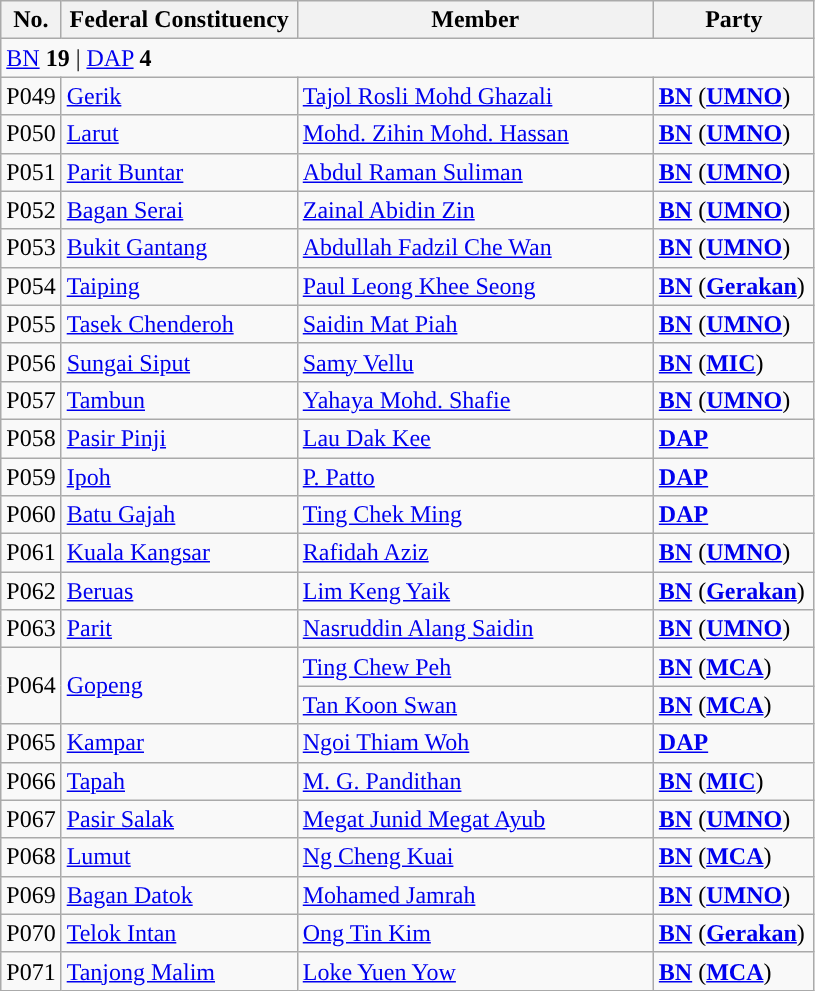<table class="wikitable sortable">
<tr>
<th style="width:30px;">No.</th>
<th style="width:150px;">Federal Constituency</th>
<th style="width:230px;">Member</th>
<th style="width:100px;">Party</th>
</tr>
<tr>
<td colspan="4"><a href='#'>BN</a> <strong>19</strong> | <a href='#'>DAP</a> <strong>4</strong></td>
</tr>
<tr>
<td>P049</td>
<td><a href='#'>Gerik</a></td>
<td><a href='#'>Tajol Rosli Mohd Ghazali</a></td>
<td><strong><a href='#'>BN</a></strong> (<strong><a href='#'>UMNO</a></strong>)</td>
</tr>
<tr>
<td>P050</td>
<td><a href='#'>Larut</a></td>
<td><a href='#'>Mohd. Zihin Mohd. Hassan</a></td>
<td><strong><a href='#'>BN</a></strong> (<strong><a href='#'>UMNO</a></strong>)</td>
</tr>
<tr>
<td>P051</td>
<td><a href='#'>Parit Buntar</a></td>
<td><a href='#'>Abdul Raman Suliman</a></td>
<td><strong><a href='#'>BN</a></strong> (<strong><a href='#'>UMNO</a></strong>)</td>
</tr>
<tr>
<td>P052</td>
<td><a href='#'>Bagan Serai</a></td>
<td><a href='#'>Zainal Abidin Zin</a></td>
<td><strong><a href='#'>BN</a></strong> (<strong><a href='#'>UMNO</a></strong>)</td>
</tr>
<tr>
<td>P053</td>
<td><a href='#'>Bukit Gantang</a></td>
<td><a href='#'>Abdullah Fadzil Che Wan</a></td>
<td><strong><a href='#'>BN</a></strong> (<strong><a href='#'>UMNO</a></strong>)</td>
</tr>
<tr>
<td>P054</td>
<td><a href='#'>Taiping</a></td>
<td><a href='#'>Paul Leong Khee Seong</a></td>
<td><strong><a href='#'>BN</a></strong> (<strong><a href='#'>Gerakan</a></strong>)</td>
</tr>
<tr>
<td>P055</td>
<td><a href='#'>Tasek Chenderoh</a></td>
<td><a href='#'>Saidin Mat Piah</a></td>
<td><strong><a href='#'>BN</a></strong> (<strong><a href='#'>UMNO</a></strong>)</td>
</tr>
<tr>
<td>P056</td>
<td><a href='#'>Sungai Siput</a></td>
<td><a href='#'>Samy Vellu</a></td>
<td><strong><a href='#'>BN</a></strong> (<strong><a href='#'>MIC</a></strong>)</td>
</tr>
<tr>
<td>P057</td>
<td><a href='#'>Tambun</a></td>
<td><a href='#'>Yahaya Mohd. Shafie</a></td>
<td><strong><a href='#'>BN</a></strong> (<strong><a href='#'>UMNO</a></strong>)</td>
</tr>
<tr>
<td>P058</td>
<td><a href='#'>Pasir Pinji</a></td>
<td><a href='#'>Lau Dak Kee</a></td>
<td><strong><a href='#'>DAP</a></strong></td>
</tr>
<tr>
<td>P059</td>
<td><a href='#'>Ipoh</a></td>
<td><a href='#'>P. Patto</a></td>
<td><strong><a href='#'>DAP</a></strong></td>
</tr>
<tr>
<td>P060</td>
<td><a href='#'>Batu Gajah</a></td>
<td><a href='#'>Ting Chek Ming</a></td>
<td><strong><a href='#'>DAP</a></strong></td>
</tr>
<tr>
<td>P061</td>
<td><a href='#'>Kuala Kangsar</a></td>
<td><a href='#'>Rafidah Aziz</a></td>
<td><strong><a href='#'>BN</a></strong> (<strong><a href='#'>UMNO</a></strong>)</td>
</tr>
<tr>
<td>P062</td>
<td><a href='#'>Beruas</a></td>
<td><a href='#'>Lim Keng Yaik</a></td>
<td><strong><a href='#'>BN</a></strong> (<strong><a href='#'>Gerakan</a></strong>)</td>
</tr>
<tr>
<td>P063</td>
<td><a href='#'>Parit</a></td>
<td><a href='#'>Nasruddin Alang Saidin</a></td>
<td><strong><a href='#'>BN</a></strong> (<strong><a href='#'>UMNO</a></strong>)</td>
</tr>
<tr>
<td rowspan=2>P064</td>
<td rowspan=2><a href='#'>Gopeng</a></td>
<td><a href='#'>Ting Chew Peh</a> </td>
<td><strong><a href='#'>BN</a></strong> (<strong><a href='#'>MCA</a></strong>)</td>
</tr>
<tr>
<td><a href='#'>Tan Koon Swan</a> </td>
<td><strong><a href='#'>BN</a></strong> (<strong><a href='#'>MCA</a></strong>)</td>
</tr>
<tr>
<td>P065</td>
<td><a href='#'>Kampar</a></td>
<td><a href='#'>Ngoi Thiam Woh</a></td>
<td><strong><a href='#'>DAP</a></strong></td>
</tr>
<tr>
<td>P066</td>
<td><a href='#'>Tapah</a></td>
<td><a href='#'>M. G. Pandithan</a></td>
<td><strong><a href='#'>BN</a></strong> (<strong><a href='#'>MIC</a></strong>)</td>
</tr>
<tr>
<td>P067</td>
<td><a href='#'>Pasir Salak</a></td>
<td><a href='#'>Megat Junid Megat Ayub</a></td>
<td><strong><a href='#'>BN</a></strong> (<strong><a href='#'>UMNO</a></strong>)</td>
</tr>
<tr>
<td>P068</td>
<td><a href='#'>Lumut</a></td>
<td><a href='#'>Ng Cheng Kuai</a></td>
<td><strong><a href='#'>BN</a></strong> (<strong><a href='#'>MCA</a></strong>)</td>
</tr>
<tr>
<td>P069</td>
<td><a href='#'>Bagan Datok</a></td>
<td><a href='#'>Mohamed Jamrah</a></td>
<td><strong><a href='#'>BN</a></strong> (<strong><a href='#'>UMNO</a></strong>)</td>
</tr>
<tr>
<td>P070</td>
<td><a href='#'>Telok Intan</a></td>
<td><a href='#'>Ong Tin Kim</a></td>
<td><strong><a href='#'>BN</a></strong> (<strong><a href='#'>Gerakan</a></strong>)</td>
</tr>
<tr>
<td>P071</td>
<td><a href='#'>Tanjong Malim</a></td>
<td><a href='#'>Loke Yuen Yow</a></td>
<td><strong><a href='#'>BN</a></strong> (<strong><a href='#'>MCA</a></strong>)</td>
</tr>
</table>
